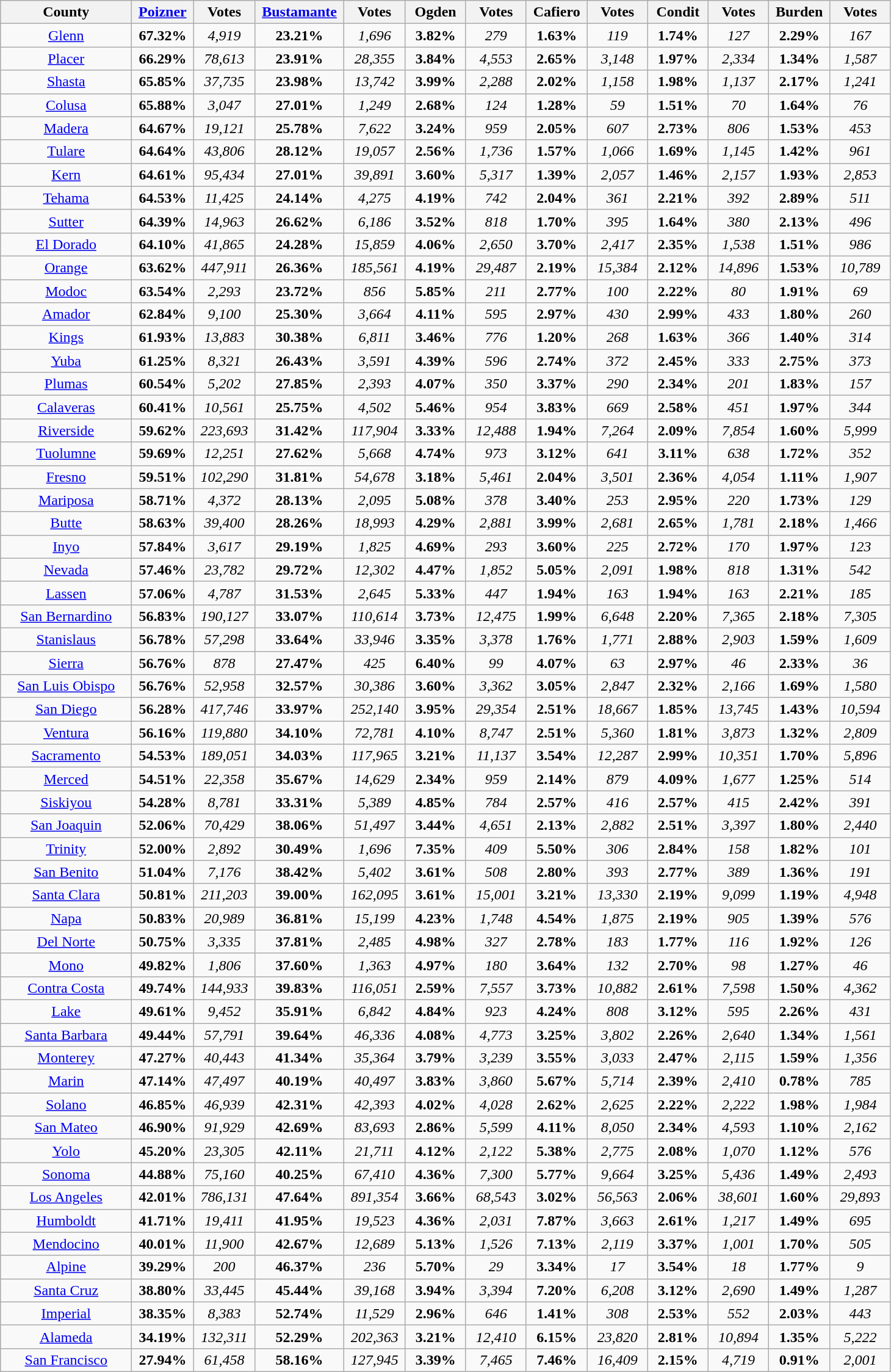<table width="77%" class="wikitable sortable">
<tr>
<th width="13%">County</th>
<th width="6%"><a href='#'>Poizner</a></th>
<th width="6%">Votes</th>
<th width="6%"><a href='#'>Bustamante</a></th>
<th width="6%">Votes</th>
<th width="6%">Ogden</th>
<th width="6%">Votes</th>
<th width="6%">Cafiero</th>
<th width="6%">Votes</th>
<th width="6%">Condit</th>
<th width="6%">Votes</th>
<th width="6%">Burden</th>
<th width="6%">Votes</th>
</tr>
<tr>
<td align="center" ><a href='#'>Glenn</a></td>
<td align="center"><strong>67.32%</strong></td>
<td align="center"><em>4,919</em></td>
<td align="center"><strong>23.21%</strong></td>
<td align="center"><em>1,696</em></td>
<td align="center"><strong>3.82%</strong></td>
<td align="center"><em>279</em></td>
<td align="center"><strong>1.63%</strong></td>
<td align="center"><em>119</em></td>
<td align="center"><strong>1.74%</strong></td>
<td align="center"><em>127</em></td>
<td align="center"><strong>2.29%</strong></td>
<td align="center"><em>167</em></td>
</tr>
<tr>
<td align="center" ><a href='#'>Placer</a></td>
<td align="center"><strong>66.29%</strong></td>
<td align="center"><em>78,613</em></td>
<td align="center"><strong>23.91%</strong></td>
<td align="center"><em>28,355</em></td>
<td align="center"><strong>3.84%</strong></td>
<td align="center"><em>4,553</em></td>
<td align="center"><strong>2.65%</strong></td>
<td align="center"><em>3,148</em></td>
<td align="center"><strong>1.97%</strong></td>
<td align="center"><em>2,334</em></td>
<td align="center"><strong>1.34%</strong></td>
<td align="center"><em>1,587</em></td>
</tr>
<tr>
<td align="center" ><a href='#'>Shasta</a></td>
<td align="center"><strong>65.85%</strong></td>
<td align="center"><em>37,735</em></td>
<td align="center"><strong>23.98%</strong></td>
<td align="center"><em>13,742</em></td>
<td align="center"><strong>3.99%</strong></td>
<td align="center"><em>2,288</em></td>
<td align="center"><strong>2.02%</strong></td>
<td align="center"><em>1,158</em></td>
<td align="center"><strong>1.98%</strong></td>
<td align="center"><em>1,137</em></td>
<td align="center"><strong>2.17%</strong></td>
<td align="center"><em>1,241</em></td>
</tr>
<tr>
<td align="center" ><a href='#'>Colusa</a></td>
<td align="center"><strong>65.88%</strong></td>
<td align="center"><em>3,047</em></td>
<td align="center"><strong>27.01%</strong></td>
<td align="center"><em>1,249</em></td>
<td align="center"><strong>2.68%</strong></td>
<td align="center"><em>124</em></td>
<td align="center"><strong>1.28%</strong></td>
<td align="center"><em>59</em></td>
<td align="center"><strong>1.51%</strong></td>
<td align="center"><em>70</em></td>
<td align="center"><strong>1.64%</strong></td>
<td align="center"><em>76</em></td>
</tr>
<tr>
<td align="center" ><a href='#'>Madera</a></td>
<td align="center"><strong>64.67%</strong></td>
<td align="center"><em>19,121</em></td>
<td align="center"><strong>25.78%</strong></td>
<td align="center"><em>7,622</em></td>
<td align="center"><strong>3.24%</strong></td>
<td align="center"><em>959</em></td>
<td align="center"><strong>2.05%</strong></td>
<td align="center"><em>607</em></td>
<td align="center"><strong>2.73%</strong></td>
<td align="center"><em>806</em></td>
<td align="center"><strong>1.53%</strong></td>
<td align="center"><em>453</em></td>
</tr>
<tr>
<td align="center" ><a href='#'>Tulare</a></td>
<td align="center"><strong>64.64%</strong></td>
<td align="center"><em>43,806</em></td>
<td align="center"><strong>28.12%</strong></td>
<td align="center"><em>19,057</em></td>
<td align="center"><strong>2.56%</strong></td>
<td align="center"><em>1,736</em></td>
<td align="center"><strong>1.57%</strong></td>
<td align="center"><em>1,066</em></td>
<td align="center"><strong>1.69%</strong></td>
<td align="center"><em>1,145</em></td>
<td align="center"><strong>1.42%</strong></td>
<td align="center"><em>961</em></td>
</tr>
<tr>
<td align="center" ><a href='#'>Kern</a></td>
<td align="center"><strong>64.61%</strong></td>
<td align="center"><em>95,434</em></td>
<td align="center"><strong>27.01%</strong></td>
<td align="center"><em>39,891</em></td>
<td align="center"><strong>3.60%</strong></td>
<td align="center"><em>5,317</em></td>
<td align="center"><strong>1.39%</strong></td>
<td align="center"><em>2,057</em></td>
<td align="center"><strong>1.46%</strong></td>
<td align="center"><em>2,157</em></td>
<td align="center"><strong>1.93%</strong></td>
<td align="center"><em>2,853</em></td>
</tr>
<tr>
<td align="center" ><a href='#'>Tehama</a></td>
<td align="center"><strong>64.53%</strong></td>
<td align="center"><em>11,425</em></td>
<td align="center"><strong>24.14%</strong></td>
<td align="center"><em>4,275</em></td>
<td align="center"><strong>4.19%</strong></td>
<td align="center"><em>742</em></td>
<td align="center"><strong>2.04%</strong></td>
<td align="center"><em>361</em></td>
<td align="center"><strong>2.21%</strong></td>
<td align="center"><em>392</em></td>
<td align="center"><strong>2.89%</strong></td>
<td align="center"><em>511</em></td>
</tr>
<tr>
<td align="center" ><a href='#'>Sutter</a></td>
<td align="center"><strong>64.39%</strong></td>
<td align="center"><em>14,963</em></td>
<td align="center"><strong>26.62%</strong></td>
<td align="center"><em>6,186</em></td>
<td align="center"><strong>3.52%</strong></td>
<td align="center"><em>818</em></td>
<td align="center"><strong>1.70%</strong></td>
<td align="center"><em>395</em></td>
<td align="center"><strong>1.64%</strong></td>
<td align="center"><em>380</em></td>
<td align="center"><strong>2.13%</strong></td>
<td align="center"><em>496</em></td>
</tr>
<tr>
<td align="center" ><a href='#'>El Dorado</a></td>
<td align="center"><strong>64.10%</strong></td>
<td align="center"><em>41,865</em></td>
<td align="center"><strong>24.28%</strong></td>
<td align="center"><em>15,859</em></td>
<td align="center"><strong>4.06%</strong></td>
<td align="center"><em>2,650</em></td>
<td align="center"><strong>3.70%</strong></td>
<td align="center"><em>2,417</em></td>
<td align="center"><strong>2.35%</strong></td>
<td align="center"><em>1,538</em></td>
<td align="center"><strong>1.51%</strong></td>
<td align="center"><em>986</em></td>
</tr>
<tr>
<td align="center" ><a href='#'>Orange</a></td>
<td align="center"><strong>63.62%</strong></td>
<td align="center"><em>447,911</em></td>
<td align="center"><strong>26.36%</strong></td>
<td align="center"><em>185,561</em></td>
<td align="center"><strong>4.19%</strong></td>
<td align="center"><em>29,487</em></td>
<td align="center"><strong>2.19%</strong></td>
<td align="center"><em>15,384</em></td>
<td align="center"><strong>2.12%</strong></td>
<td align="center"><em>14,896</em></td>
<td align="center"><strong>1.53%</strong></td>
<td align="center"><em>10,789</em></td>
</tr>
<tr>
<td align="center" ><a href='#'>Modoc</a></td>
<td align="center"><strong>63.54%</strong></td>
<td align="center"><em>2,293</em></td>
<td align="center"><strong>23.72%</strong></td>
<td align="center"><em>856</em></td>
<td align="center"><strong>5.85%</strong></td>
<td align="center"><em>211</em></td>
<td align="center"><strong>2.77%</strong></td>
<td align="center"><em>100</em></td>
<td align="center"><strong>2.22%</strong></td>
<td align="center"><em>80</em></td>
<td align="center"><strong>1.91%</strong></td>
<td align="center"><em>69</em></td>
</tr>
<tr>
<td align="center" ><a href='#'>Amador</a></td>
<td align="center"><strong>62.84%</strong></td>
<td align="center"><em>9,100</em></td>
<td align="center"><strong>25.30%</strong></td>
<td align="center"><em>3,664</em></td>
<td align="center"><strong>4.11%</strong></td>
<td align="center"><em>595</em></td>
<td align="center"><strong>2.97%</strong></td>
<td align="center"><em>430</em></td>
<td align="center"><strong>2.99%</strong></td>
<td align="center"><em>433</em></td>
<td align="center"><strong>1.80%</strong></td>
<td align="center"><em>260</em></td>
</tr>
<tr>
<td align="center" ><a href='#'>Kings</a></td>
<td align="center"><strong>61.93%</strong></td>
<td align="center"><em>13,883</em></td>
<td align="center"><strong>30.38%</strong></td>
<td align="center"><em>6,811</em></td>
<td align="center"><strong>3.46%</strong></td>
<td align="center"><em>776</em></td>
<td align="center"><strong>1.20%</strong></td>
<td align="center"><em>268</em></td>
<td align="center"><strong>1.63%</strong></td>
<td align="center"><em>366</em></td>
<td align="center"><strong>1.40%</strong></td>
<td align="center"><em>314</em></td>
</tr>
<tr>
<td align="center" ><a href='#'>Yuba</a></td>
<td align="center"><strong>61.25%</strong></td>
<td align="center"><em>8,321</em></td>
<td align="center"><strong>26.43%</strong></td>
<td align="center"><em>3,591</em></td>
<td align="center"><strong>4.39%</strong></td>
<td align="center"><em>596</em></td>
<td align="center"><strong>2.74%</strong></td>
<td align="center"><em>372</em></td>
<td align="center"><strong>2.45%</strong></td>
<td align="center"><em>333</em></td>
<td align="center"><strong>2.75%</strong></td>
<td align="center"><em>373</em></td>
</tr>
<tr>
<td align="center" ><a href='#'>Plumas</a></td>
<td align="center"><strong>60.54%</strong></td>
<td align="center"><em>5,202</em></td>
<td align="center"><strong>27.85%</strong></td>
<td align="center"><em>2,393</em></td>
<td align="center"><strong>4.07%</strong></td>
<td align="center"><em>350</em></td>
<td align="center"><strong>3.37%</strong></td>
<td align="center"><em>290</em></td>
<td align="center"><strong>2.34%</strong></td>
<td align="center"><em>201</em></td>
<td align="center"><strong>1.83%</strong></td>
<td align="center"><em>157</em></td>
</tr>
<tr>
<td align="center" ><a href='#'>Calaveras</a></td>
<td align="center"><strong>60.41%</strong></td>
<td align="center"><em>10,561</em></td>
<td align="center"><strong>25.75%</strong></td>
<td align="center"><em>4,502</em></td>
<td align="center"><strong>5.46%</strong></td>
<td align="center"><em>954</em></td>
<td align="center"><strong>3.83%</strong></td>
<td align="center"><em>669</em></td>
<td align="center"><strong>2.58%</strong></td>
<td align="center"><em>451</em></td>
<td align="center"><strong>1.97%</strong></td>
<td align="center"><em>344</em></td>
</tr>
<tr>
<td align="center" ><a href='#'>Riverside</a></td>
<td align="center"><strong>59.62%</strong></td>
<td align="center"><em>223,693</em></td>
<td align="center"><strong>31.42%</strong></td>
<td align="center"><em>117,904</em></td>
<td align="center"><strong>3.33%</strong></td>
<td align="center"><em>12,488</em></td>
<td align="center"><strong>1.94%</strong></td>
<td align="center"><em>7,264</em></td>
<td align="center"><strong>2.09%</strong></td>
<td align="center"><em>7,854</em></td>
<td align="center"><strong>1.60%</strong></td>
<td align="center"><em>5,999</em></td>
</tr>
<tr>
<td align="center" ><a href='#'>Tuolumne</a></td>
<td align="center"><strong>59.69%</strong></td>
<td align="center"><em>12,251</em></td>
<td align="center"><strong>27.62%</strong></td>
<td align="center"><em>5,668</em></td>
<td align="center"><strong>4.74%</strong></td>
<td align="center"><em>973</em></td>
<td align="center"><strong>3.12%</strong></td>
<td align="center"><em>641</em></td>
<td align="center"><strong>3.11%</strong></td>
<td align="center"><em>638</em></td>
<td align="center"><strong>1.72%</strong></td>
<td align="center"><em>352</em></td>
</tr>
<tr>
<td align="center" ><a href='#'>Fresno</a></td>
<td align="center"><strong>59.51%</strong></td>
<td align="center"><em>102,290</em></td>
<td align="center"><strong>31.81%</strong></td>
<td align="center"><em>54,678</em></td>
<td align="center"><strong>3.18%</strong></td>
<td align="center"><em>5,461</em></td>
<td align="center"><strong>2.04%</strong></td>
<td align="center"><em>3,501</em></td>
<td align="center"><strong>2.36%</strong></td>
<td align="center"><em>4,054</em></td>
<td align="center"><strong>1.11%</strong></td>
<td align="center"><em>1,907</em></td>
</tr>
<tr>
<td align="center" ><a href='#'>Mariposa</a></td>
<td align="center"><strong>58.71%</strong></td>
<td align="center"><em>4,372</em></td>
<td align="center"><strong>28.13%</strong></td>
<td align="center"><em>2,095</em></td>
<td align="center"><strong>5.08%</strong></td>
<td align="center"><em>378</em></td>
<td align="center"><strong>3.40%</strong></td>
<td align="center"><em>253</em></td>
<td align="center"><strong>2.95%</strong></td>
<td align="center"><em>220</em></td>
<td align="center"><strong>1.73%</strong></td>
<td align="center"><em>129</em></td>
</tr>
<tr>
<td align="center" ><a href='#'>Butte</a></td>
<td align="center"><strong>58.63%</strong></td>
<td align="center"><em>39,400</em></td>
<td align="center"><strong>28.26%</strong></td>
<td align="center"><em>18,993</em></td>
<td align="center"><strong>4.29%</strong></td>
<td align="center"><em>2,881</em></td>
<td align="center"><strong>3.99%</strong></td>
<td align="center"><em>2,681</em></td>
<td align="center"><strong>2.65%</strong></td>
<td align="center"><em>1,781</em></td>
<td align="center"><strong>2.18%</strong></td>
<td align="center"><em>1,466</em></td>
</tr>
<tr>
<td align="center" ><a href='#'>Inyo</a></td>
<td align="center"><strong>57.84%</strong></td>
<td align="center"><em>3,617</em></td>
<td align="center"><strong>29.19%</strong></td>
<td align="center"><em>1,825</em></td>
<td align="center"><strong>4.69%</strong></td>
<td align="center"><em>293</em></td>
<td align="center"><strong>3.60%</strong></td>
<td align="center"><em>225</em></td>
<td align="center"><strong>2.72%</strong></td>
<td align="center"><em>170</em></td>
<td align="center"><strong>1.97%</strong></td>
<td align="center"><em>123</em></td>
</tr>
<tr>
<td align="center" ><a href='#'>Nevada</a></td>
<td align="center"><strong>57.46%</strong></td>
<td align="center"><em>23,782</em></td>
<td align="center"><strong>29.72%</strong></td>
<td align="center"><em>12,302</em></td>
<td align="center"><strong>4.47%</strong></td>
<td align="center"><em>1,852</em></td>
<td align="center"><strong>5.05%</strong></td>
<td align="center"><em>2,091</em></td>
<td align="center"><strong>1.98%</strong></td>
<td align="center"><em>818</em></td>
<td align="center"><strong>1.31%</strong></td>
<td align="center"><em>542</em></td>
</tr>
<tr>
<td align="center" ><a href='#'>Lassen</a></td>
<td align="center"><strong>57.06%</strong></td>
<td align="center"><em>4,787</em></td>
<td align="center"><strong>31.53%</strong></td>
<td align="center"><em>2,645</em></td>
<td align="center"><strong>5.33%</strong></td>
<td align="center"><em>447</em></td>
<td align="center"><strong>1.94%</strong></td>
<td align="center"><em>163</em></td>
<td align="center"><strong>1.94%</strong></td>
<td align="center"><em>163</em></td>
<td align="center"><strong>2.21%</strong></td>
<td align="center"><em>185</em></td>
</tr>
<tr>
<td align="center" ><a href='#'>San Bernardino</a></td>
<td align="center"><strong>56.83%</strong></td>
<td align="center"><em>190,127</em></td>
<td align="center"><strong>33.07%</strong></td>
<td align="center"><em>110,614</em></td>
<td align="center"><strong>3.73%</strong></td>
<td align="center"><em>12,475</em></td>
<td align="center"><strong>1.99%</strong></td>
<td align="center"><em>6,648</em></td>
<td align="center"><strong>2.20%</strong></td>
<td align="center"><em>7,365</em></td>
<td align="center"><strong>2.18%</strong></td>
<td align="center"><em>7,305</em></td>
</tr>
<tr>
<td align="center" ><a href='#'>Stanislaus</a></td>
<td align="center"><strong>56.78%</strong></td>
<td align="center"><em>57,298</em></td>
<td align="center"><strong>33.64%</strong></td>
<td align="center"><em>33,946</em></td>
<td align="center"><strong>3.35%</strong></td>
<td align="center"><em>3,378</em></td>
<td align="center"><strong>1.76%</strong></td>
<td align="center"><em>1,771</em></td>
<td align="center"><strong>2.88%</strong></td>
<td align="center"><em>2,903</em></td>
<td align="center"><strong>1.59%</strong></td>
<td align="center"><em>1,609</em></td>
</tr>
<tr>
<td align="center" ><a href='#'>Sierra</a></td>
<td align="center"><strong>56.76%</strong></td>
<td align="center"><em>878</em></td>
<td align="center"><strong>27.47%</strong></td>
<td align="center"><em>425</em></td>
<td align="center"><strong>6.40%</strong></td>
<td align="center"><em>99</em></td>
<td align="center"><strong>4.07%</strong></td>
<td align="center"><em>63</em></td>
<td align="center"><strong>2.97%</strong></td>
<td align="center"><em>46</em></td>
<td align="center"><strong>2.33%</strong></td>
<td align="center"><em>36</em></td>
</tr>
<tr>
<td align="center" ><a href='#'>San Luis Obispo</a></td>
<td align="center"><strong>56.76%</strong></td>
<td align="center"><em>52,958</em></td>
<td align="center"><strong>32.57%</strong></td>
<td align="center"><em>30,386</em></td>
<td align="center"><strong>3.60%</strong></td>
<td align="center"><em>3,362</em></td>
<td align="center"><strong>3.05%</strong></td>
<td align="center"><em>2,847</em></td>
<td align="center"><strong>2.32%</strong></td>
<td align="center"><em>2,166</em></td>
<td align="center"><strong>1.69%</strong></td>
<td align="center"><em>1,580</em></td>
</tr>
<tr>
<td align="center" ><a href='#'>San Diego</a></td>
<td align="center"><strong>56.28%</strong></td>
<td align="center"><em>417,746</em></td>
<td align="center"><strong>33.97%</strong></td>
<td align="center"><em>252,140</em></td>
<td align="center"><strong>3.95%</strong></td>
<td align="center"><em>29,354</em></td>
<td align="center"><strong>2.51%</strong></td>
<td align="center"><em>18,667</em></td>
<td align="center"><strong>1.85%</strong></td>
<td align="center"><em>13,745</em></td>
<td align="center"><strong>1.43%</strong></td>
<td align="center"><em>10,594</em></td>
</tr>
<tr>
<td align="center" ><a href='#'>Ventura</a></td>
<td align="center"><strong>56.16%</strong></td>
<td align="center"><em>119,880</em></td>
<td align="center"><strong>34.10%</strong></td>
<td align="center"><em>72,781</em></td>
<td align="center"><strong>4.10%</strong></td>
<td align="center"><em>8,747</em></td>
<td align="center"><strong>2.51%</strong></td>
<td align="center"><em>5,360</em></td>
<td align="center"><strong>1.81%</strong></td>
<td align="center"><em>3,873</em></td>
<td align="center"><strong>1.32%</strong></td>
<td align="center"><em>2,809</em></td>
</tr>
<tr>
<td align="center" ><a href='#'>Sacramento</a></td>
<td align="center"><strong>54.53%</strong></td>
<td align="center"><em>189,051</em></td>
<td align="center"><strong>34.03%</strong></td>
<td align="center"><em>117,965</em></td>
<td align="center"><strong>3.21%</strong></td>
<td align="center"><em>11,137</em></td>
<td align="center"><strong>3.54%</strong></td>
<td align="center"><em>12,287</em></td>
<td align="center"><strong>2.99%</strong></td>
<td align="center"><em>10,351</em></td>
<td align="center"><strong>1.70%</strong></td>
<td align="center"><em>5,896</em></td>
</tr>
<tr>
<td align="center" ><a href='#'>Merced</a></td>
<td align="center"><strong>54.51%</strong></td>
<td align="center"><em>22,358</em></td>
<td align="center"><strong>35.67%</strong></td>
<td align="center"><em>14,629</em></td>
<td align="center"><strong>2.34%</strong></td>
<td align="center"><em>959</em></td>
<td align="center"><strong>2.14%</strong></td>
<td align="center"><em>879</em></td>
<td align="center"><strong>4.09%</strong></td>
<td align="center"><em>1,677</em></td>
<td align="center"><strong>1.25%</strong></td>
<td align="center"><em>514</em></td>
</tr>
<tr>
<td align="center" ><a href='#'>Siskiyou</a></td>
<td align="center"><strong>54.28%</strong></td>
<td align="center"><em>8,781</em></td>
<td align="center"><strong>33.31%</strong></td>
<td align="center"><em>5,389</em></td>
<td align="center"><strong>4.85%</strong></td>
<td align="center"><em>784</em></td>
<td align="center"><strong>2.57%</strong></td>
<td align="center"><em>416</em></td>
<td align="center"><strong>2.57%</strong></td>
<td align="center"><em>415</em></td>
<td align="center"><strong>2.42%</strong></td>
<td align="center"><em>391</em></td>
</tr>
<tr>
<td align="center" ><a href='#'>San Joaquin</a></td>
<td align="center"><strong>52.06%</strong></td>
<td align="center"><em>70,429</em></td>
<td align="center"><strong>38.06%</strong></td>
<td align="center"><em>51,497</em></td>
<td align="center"><strong>3.44%</strong></td>
<td align="center"><em>4,651</em></td>
<td align="center"><strong>2.13%</strong></td>
<td align="center"><em>2,882</em></td>
<td align="center"><strong>2.51%</strong></td>
<td align="center"><em>3,397</em></td>
<td align="center"><strong>1.80%</strong></td>
<td align="center"><em>2,440</em></td>
</tr>
<tr>
<td align="center" ><a href='#'>Trinity</a></td>
<td align="center"><strong>52.00%</strong></td>
<td align="center"><em>2,892</em></td>
<td align="center"><strong>30.49%</strong></td>
<td align="center"><em>1,696</em></td>
<td align="center"><strong>7.35%</strong></td>
<td align="center"><em>409</em></td>
<td align="center"><strong>5.50%</strong></td>
<td align="center"><em>306</em></td>
<td align="center"><strong>2.84%</strong></td>
<td align="center"><em>158</em></td>
<td align="center"><strong>1.82%</strong></td>
<td align="center"><em>101</em></td>
</tr>
<tr>
<td align="center" ><a href='#'>San Benito</a></td>
<td align="center"><strong>51.04%</strong></td>
<td align="center"><em>7,176</em></td>
<td align="center"><strong>38.42%</strong></td>
<td align="center"><em>5,402</em></td>
<td align="center"><strong>3.61%</strong></td>
<td align="center"><em>508</em></td>
<td align="center"><strong>2.80%</strong></td>
<td align="center"><em>393</em></td>
<td align="center"><strong>2.77%</strong></td>
<td align="center"><em>389</em></td>
<td align="center"><strong>1.36%</strong></td>
<td align="center"><em>191</em></td>
</tr>
<tr>
<td align="center" ><a href='#'>Santa Clara</a></td>
<td align="center"><strong>50.81%</strong></td>
<td align="center"><em>211,203</em></td>
<td align="center"><strong>39.00%</strong></td>
<td align="center"><em>162,095</em></td>
<td align="center"><strong>3.61%</strong></td>
<td align="center"><em>15,001</em></td>
<td align="center"><strong>3.21%</strong></td>
<td align="center"><em>13,330</em></td>
<td align="center"><strong>2.19%</strong></td>
<td align="center"><em>9,099</em></td>
<td align="center"><strong>1.19%</strong></td>
<td align="center"><em>4,948</em></td>
</tr>
<tr>
<td align="center" ><a href='#'>Napa</a></td>
<td align="center"><strong>50.83%</strong></td>
<td align="center"><em>20,989</em></td>
<td align="center"><strong>36.81%</strong></td>
<td align="center"><em>15,199</em></td>
<td align="center"><strong>4.23%</strong></td>
<td align="center"><em>1,748</em></td>
<td align="center"><strong>4.54%</strong></td>
<td align="center"><em>1,875</em></td>
<td align="center"><strong>2.19%</strong></td>
<td align="center"><em>905</em></td>
<td align="center"><strong>1.39%</strong></td>
<td align="center"><em>576</em></td>
</tr>
<tr>
<td align="center" ><a href='#'>Del Norte</a></td>
<td align="center"><strong>50.75%</strong></td>
<td align="center"><em>3,335</em></td>
<td align="center"><strong>37.81%</strong></td>
<td align="center"><em>2,485</em></td>
<td align="center"><strong>4.98%</strong></td>
<td align="center"><em>327</em></td>
<td align="center"><strong>2.78%</strong></td>
<td align="center"><em>183</em></td>
<td align="center"><strong>1.77%</strong></td>
<td align="center"><em>116</em></td>
<td align="center"><strong>1.92%</strong></td>
<td align="center"><em>126</em></td>
</tr>
<tr>
<td align="center" ><a href='#'>Mono</a></td>
<td align="center"><strong>49.82%</strong></td>
<td align="center"><em>1,806</em></td>
<td align="center"><strong>37.60%</strong></td>
<td align="center"><em>1,363</em></td>
<td align="center"><strong>4.97%</strong></td>
<td align="center"><em>180</em></td>
<td align="center"><strong>3.64%</strong></td>
<td align="center"><em>132</em></td>
<td align="center"><strong>2.70%</strong></td>
<td align="center"><em>98</em></td>
<td align="center"><strong>1.27%</strong></td>
<td align="center"><em>46</em></td>
</tr>
<tr>
<td align="center" ><a href='#'>Contra Costa</a></td>
<td align="center"><strong>49.74%</strong></td>
<td align="center"><em>144,933</em></td>
<td align="center"><strong>39.83%</strong></td>
<td align="center"><em>116,051</em></td>
<td align="center"><strong>2.59%</strong></td>
<td align="center"><em>7,557</em></td>
<td align="center"><strong>3.73%</strong></td>
<td align="center"><em>10,882</em></td>
<td align="center"><strong>2.61%</strong></td>
<td align="center"><em>7,598</em></td>
<td align="center"><strong>1.50%</strong></td>
<td align="center"><em>4,362</em></td>
</tr>
<tr>
<td align="center" ><a href='#'>Lake</a></td>
<td align="center"><strong>49.61%</strong></td>
<td align="center"><em>9,452</em></td>
<td align="center"><strong>35.91%</strong></td>
<td align="center"><em>6,842</em></td>
<td align="center"><strong>4.84%</strong></td>
<td align="center"><em>923</em></td>
<td align="center"><strong>4.24%</strong></td>
<td align="center"><em>808</em></td>
<td align="center"><strong>3.12%</strong></td>
<td align="center"><em>595</em></td>
<td align="center"><strong>2.26%</strong></td>
<td align="center"><em>431</em></td>
</tr>
<tr>
<td align="center" ><a href='#'>Santa Barbara</a></td>
<td align="center"><strong>49.44%</strong></td>
<td align="center"><em>57,791</em></td>
<td align="center"><strong>39.64%</strong></td>
<td align="center"><em>46,336</em></td>
<td align="center"><strong>4.08%</strong></td>
<td align="center"><em>4,773</em></td>
<td align="center"><strong>3.25%</strong></td>
<td align="center"><em>3,802</em></td>
<td align="center"><strong>2.26%</strong></td>
<td align="center"><em>2,640</em></td>
<td align="center"><strong>1.34%</strong></td>
<td align="center"><em>1,561</em></td>
</tr>
<tr>
<td align="center" ><a href='#'>Monterey</a></td>
<td align="center"><strong>47.27%</strong></td>
<td align="center"><em>40,443</em></td>
<td align="center"><strong>41.34%</strong></td>
<td align="center"><em>35,364</em></td>
<td align="center"><strong>3.79%</strong></td>
<td align="center"><em>3,239</em></td>
<td align="center"><strong>3.55%</strong></td>
<td align="center"><em>3,033</em></td>
<td align="center"><strong>2.47%</strong></td>
<td align="center"><em>2,115</em></td>
<td align="center"><strong>1.59%</strong></td>
<td align="center"><em>1,356</em></td>
</tr>
<tr>
<td align="center" ><a href='#'>Marin</a></td>
<td align="center"><strong>47.14%</strong></td>
<td align="center"><em>47,497</em></td>
<td align="center"><strong>40.19%</strong></td>
<td align="center"><em>40,497</em></td>
<td align="center"><strong>3.83%</strong></td>
<td align="center"><em>3,860</em></td>
<td align="center"><strong>5.67%</strong></td>
<td align="center"><em>5,714</em></td>
<td align="center"><strong>2.39%</strong></td>
<td align="center"><em>2,410</em></td>
<td align="center"><strong>0.78%</strong></td>
<td align="center"><em>785</em></td>
</tr>
<tr>
<td align="center" ><a href='#'>Solano</a></td>
<td align="center"><strong>46.85%</strong></td>
<td align="center"><em>46,939</em></td>
<td align="center"><strong>42.31%</strong></td>
<td align="center"><em>42,393</em></td>
<td align="center"><strong>4.02%</strong></td>
<td align="center"><em>4,028</em></td>
<td align="center"><strong>2.62%</strong></td>
<td align="center"><em>2,625</em></td>
<td align="center"><strong>2.22%</strong></td>
<td align="center"><em>2,222</em></td>
<td align="center"><strong>1.98%</strong></td>
<td align="center"><em>1,984</em></td>
</tr>
<tr>
<td align="center" ><a href='#'>San Mateo</a></td>
<td align="center"><strong>46.90%</strong></td>
<td align="center"><em>91,929</em></td>
<td align="center"><strong>42.69%</strong></td>
<td align="center"><em>83,693</em></td>
<td align="center"><strong>2.86%</strong></td>
<td align="center"><em>5,599</em></td>
<td align="center"><strong>4.11%</strong></td>
<td align="center"><em>8,050</em></td>
<td align="center"><strong>2.34%</strong></td>
<td align="center"><em>4,593</em></td>
<td align="center"><strong>1.10%</strong></td>
<td align="center"><em>2,162</em></td>
</tr>
<tr>
<td align="center" ><a href='#'>Yolo</a></td>
<td align="center"><strong>45.20%</strong></td>
<td align="center"><em>23,305</em></td>
<td align="center"><strong>42.11%</strong></td>
<td align="center"><em>21,711</em></td>
<td align="center"><strong>4.12%</strong></td>
<td align="center"><em>2,122</em></td>
<td align="center"><strong>5.38%</strong></td>
<td align="center"><em>2,775</em></td>
<td align="center"><strong>2.08%</strong></td>
<td align="center"><em>1,070</em></td>
<td align="center"><strong>1.12%</strong></td>
<td align="center"><em>576</em></td>
</tr>
<tr>
<td align="center" ><a href='#'>Sonoma</a></td>
<td align="center"><strong>44.88%</strong></td>
<td align="center"><em>75,160</em></td>
<td align="center"><strong>40.25%</strong></td>
<td align="center"><em>67,410</em></td>
<td align="center"><strong>4.36%</strong></td>
<td align="center"><em>7,300</em></td>
<td align="center"><strong>5.77%</strong></td>
<td align="center"><em>9,664</em></td>
<td align="center"><strong>3.25%</strong></td>
<td align="center"><em>5,436</em></td>
<td align="center"><strong>1.49%</strong></td>
<td align="center"><em>2,493</em></td>
</tr>
<tr>
<td align="center" ><a href='#'>Los Angeles</a></td>
<td align="center"><strong>42.01%</strong></td>
<td align="center"><em>786,131</em></td>
<td align="center"><strong>47.64%</strong></td>
<td align="center"><em>891,354</em></td>
<td align="center"><strong>3.66%</strong></td>
<td align="center"><em>68,543</em></td>
<td align="center"><strong>3.02%</strong></td>
<td align="center"><em>56,563</em></td>
<td align="center"><strong>2.06%</strong></td>
<td align="center"><em>38,601</em></td>
<td align="center"><strong>1.60%</strong></td>
<td align="center"><em>29,893</em></td>
</tr>
<tr>
<td align="center" ><a href='#'>Humboldt</a></td>
<td align="center"><strong>41.71%</strong></td>
<td align="center"><em>19,411</em></td>
<td align="center"><strong>41.95%</strong></td>
<td align="center"><em>19,523</em></td>
<td align="center"><strong>4.36%</strong></td>
<td align="center"><em>2,031</em></td>
<td align="center"><strong>7.87%</strong></td>
<td align="center"><em>3,663</em></td>
<td align="center"><strong>2.61%</strong></td>
<td align="center"><em>1,217</em></td>
<td align="center"><strong>1.49%</strong></td>
<td align="center"><em>695</em></td>
</tr>
<tr>
<td align="center" ><a href='#'>Mendocino</a></td>
<td align="center"><strong>40.01%</strong></td>
<td align="center"><em>11,900</em></td>
<td align="center"><strong>42.67%</strong></td>
<td align="center"><em>12,689</em></td>
<td align="center"><strong>5.13%</strong></td>
<td align="center"><em>1,526</em></td>
<td align="center"><strong>7.13%</strong></td>
<td align="center"><em>2,119</em></td>
<td align="center"><strong>3.37%</strong></td>
<td align="center"><em>1,001</em></td>
<td align="center"><strong>1.70%</strong></td>
<td align="center"><em>505</em></td>
</tr>
<tr>
<td align="center" ><a href='#'>Alpine</a></td>
<td align="center"><strong>39.29%</strong></td>
<td align="center"><em>200</em></td>
<td align="center"><strong>46.37%</strong></td>
<td align="center"><em>236</em></td>
<td align="center"><strong>5.70%</strong></td>
<td align="center"><em>29</em></td>
<td align="center"><strong>3.34%</strong></td>
<td align="center"><em>17</em></td>
<td align="center"><strong>3.54%</strong></td>
<td align="center"><em>18</em></td>
<td align="center"><strong>1.77%</strong></td>
<td align="center"><em>9</em></td>
</tr>
<tr>
<td align="center" ><a href='#'>Santa Cruz</a></td>
<td align="center"><strong>38.80%</strong></td>
<td align="center"><em>33,445</em></td>
<td align="center"><strong>45.44%</strong></td>
<td align="center"><em>39,168</em></td>
<td align="center"><strong>3.94%</strong></td>
<td align="center"><em>3,394</em></td>
<td align="center"><strong>7.20%</strong></td>
<td align="center"><em>6,208</em></td>
<td align="center"><strong>3.12%</strong></td>
<td align="center"><em>2,690</em></td>
<td align="center"><strong>1.49%</strong></td>
<td align="center"><em>1,287</em></td>
</tr>
<tr>
<td align="center" ><a href='#'>Imperial</a></td>
<td align="center"><strong>38.35%</strong></td>
<td align="center"><em>8,383</em></td>
<td align="center"><strong>52.74%</strong></td>
<td align="center"><em>11,529</em></td>
<td align="center"><strong>2.96%</strong></td>
<td align="center"><em>646</em></td>
<td align="center"><strong>1.41%</strong></td>
<td align="center"><em>308</em></td>
<td align="center"><strong>2.53%</strong></td>
<td align="center"><em>552</em></td>
<td align="center"><strong>2.03%</strong></td>
<td align="center"><em>443</em></td>
</tr>
<tr>
<td align="center" ><a href='#'>Alameda</a></td>
<td align="center"><strong>34.19%</strong></td>
<td align="center"><em>132,311</em></td>
<td align="center"><strong>52.29%</strong></td>
<td align="center"><em>202,363</em></td>
<td align="center"><strong>3.21%</strong></td>
<td align="center"><em>12,410</em></td>
<td align="center"><strong>6.15%</strong></td>
<td align="center"><em>23,820</em></td>
<td align="center"><strong>2.81%</strong></td>
<td align="center"><em>10,894</em></td>
<td align="center"><strong>1.35%</strong></td>
<td align="center"><em>5,222</em></td>
</tr>
<tr>
<td align="center" ><a href='#'>San Francisco</a></td>
<td align="center"><strong>27.94%</strong></td>
<td align="center"><em>61,458</em></td>
<td align="center"><strong>58.16%</strong></td>
<td align="center"><em>127,945</em></td>
<td align="center"><strong>3.39%</strong></td>
<td align="center"><em>7,465</em></td>
<td align="center"><strong>7.46%</strong></td>
<td align="center"><em>16,409</em></td>
<td align="center"><strong>2.15%</strong></td>
<td align="center"><em>4,719</em></td>
<td align="center"><strong>0.91%</strong></td>
<td align="center"><em>2,001</em></td>
</tr>
</table>
